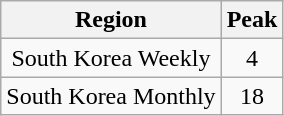<table class="wikitable sortable" style="table-layout: fixed; margin-right:0; text-align:center">
<tr>
<th>Region</th>
<th>Peak</th>
</tr>
<tr>
<td>South Korea Weekly</td>
<td>4</td>
</tr>
<tr>
<td>South Korea Monthly</td>
<td>18</td>
</tr>
</table>
